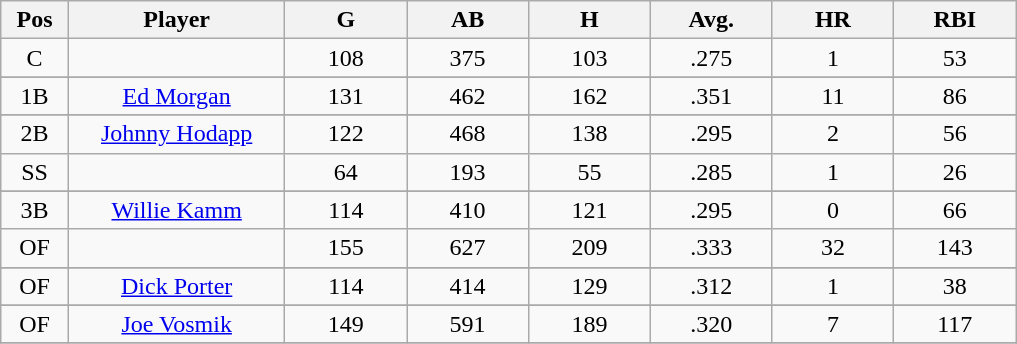<table class="wikitable sortable">
<tr>
<th bgcolor="#DDDDFF" width="5%">Pos</th>
<th bgcolor="#DDDDFF" width="16%">Player</th>
<th bgcolor="#DDDDFF" width="9%">G</th>
<th bgcolor="#DDDDFF" width="9%">AB</th>
<th bgcolor="#DDDDFF" width="9%">H</th>
<th bgcolor="#DDDDFF" width="9%">Avg.</th>
<th bgcolor="#DDDDFF" width="9%">HR</th>
<th bgcolor="#DDDDFF" width="9%">RBI</th>
</tr>
<tr align="center">
<td>C</td>
<td></td>
<td>108</td>
<td>375</td>
<td>103</td>
<td>.275</td>
<td>1</td>
<td>53</td>
</tr>
<tr>
</tr>
<tr align="center">
<td>1B</td>
<td><a href='#'>Ed Morgan</a></td>
<td>131</td>
<td>462</td>
<td>162</td>
<td>.351</td>
<td>11</td>
<td>86</td>
</tr>
<tr>
</tr>
<tr align="center">
<td>2B</td>
<td><a href='#'>Johnny Hodapp</a></td>
<td>122</td>
<td>468</td>
<td>138</td>
<td>.295</td>
<td>2</td>
<td>56</td>
</tr>
<tr align="center">
<td>SS</td>
<td></td>
<td>64</td>
<td>193</td>
<td>55</td>
<td>.285</td>
<td>1</td>
<td>26</td>
</tr>
<tr>
</tr>
<tr align="center">
<td>3B</td>
<td><a href='#'>Willie Kamm</a></td>
<td>114</td>
<td>410</td>
<td>121</td>
<td>.295</td>
<td>0</td>
<td>66</td>
</tr>
<tr align="center">
<td>OF</td>
<td></td>
<td>155</td>
<td>627</td>
<td>209</td>
<td>.333</td>
<td>32</td>
<td>143</td>
</tr>
<tr>
</tr>
<tr align="center">
<td>OF</td>
<td><a href='#'>Dick Porter</a></td>
<td>114</td>
<td>414</td>
<td>129</td>
<td>.312</td>
<td>1</td>
<td>38</td>
</tr>
<tr>
</tr>
<tr align="center">
<td>OF</td>
<td><a href='#'>Joe Vosmik</a></td>
<td>149</td>
<td>591</td>
<td>189</td>
<td>.320</td>
<td>7</td>
<td>117</td>
</tr>
<tr align="center">
</tr>
</table>
